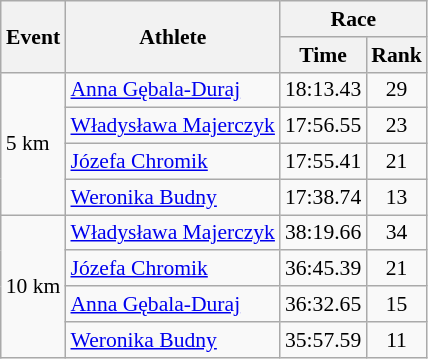<table class="wikitable" border="1" style="font-size:90%">
<tr>
<th rowspan=2>Event</th>
<th rowspan=2>Athlete</th>
<th colspan=2>Race</th>
</tr>
<tr>
<th>Time</th>
<th>Rank</th>
</tr>
<tr>
<td rowspan=4>5 km</td>
<td><a href='#'>Anna Gębala-Duraj</a></td>
<td align=center>18:13.43</td>
<td align=center>29</td>
</tr>
<tr>
<td><a href='#'>Władysława Majerczyk</a></td>
<td align=center>17:56.55</td>
<td align=center>23</td>
</tr>
<tr>
<td><a href='#'>Józefa Chromik</a></td>
<td align=center>17:55.41</td>
<td align=center>21</td>
</tr>
<tr>
<td><a href='#'>Weronika Budny</a></td>
<td align=center>17:38.74</td>
<td align=center>13</td>
</tr>
<tr>
<td rowspan=4>10 km</td>
<td><a href='#'>Władysława Majerczyk</a></td>
<td align=center>38:19.66</td>
<td align=center>34</td>
</tr>
<tr>
<td><a href='#'>Józefa Chromik</a></td>
<td align=center>36:45.39</td>
<td align=center>21</td>
</tr>
<tr>
<td><a href='#'>Anna Gębala-Duraj</a></td>
<td align=center>36:32.65</td>
<td align=center>15</td>
</tr>
<tr>
<td><a href='#'>Weronika Budny</a></td>
<td align=center>35:57.59</td>
<td align=center>11</td>
</tr>
</table>
